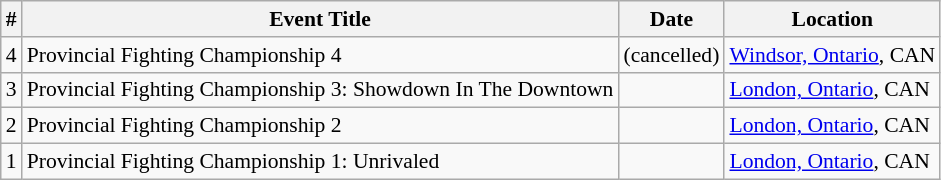<table class="sortable wikitable succession-box" class="wikitable mw-collapsible mw-collapsed" style="font-size:90%">
<tr>
<th scope="col">#</th>
<th scope="col">Event Title</th>
<th scope="col">Date</th>
<th scope="col">Location</th>
</tr>
<tr>
<td align=center>4</td>
<td>Provincial Fighting Championship 4</td>
<td> (cancelled)</td>
<td><a href='#'>Windsor, Ontario</a>, CAN</td>
</tr>
<tr>
<td align=center>3</td>
<td>Provincial Fighting Championship 3: Showdown In The Downtown</td>
<td></td>
<td><a href='#'>London, Ontario</a>, CAN</td>
</tr>
<tr>
<td align=center>2</td>
<td>Provincial Fighting Championship 2</td>
<td></td>
<td><a href='#'>London, Ontario</a>, CAN</td>
</tr>
<tr>
<td align=center>1</td>
<td>Provincial Fighting Championship 1: Unrivaled</td>
<td></td>
<td><a href='#'>London, Ontario</a>, CAN</td>
</tr>
</table>
